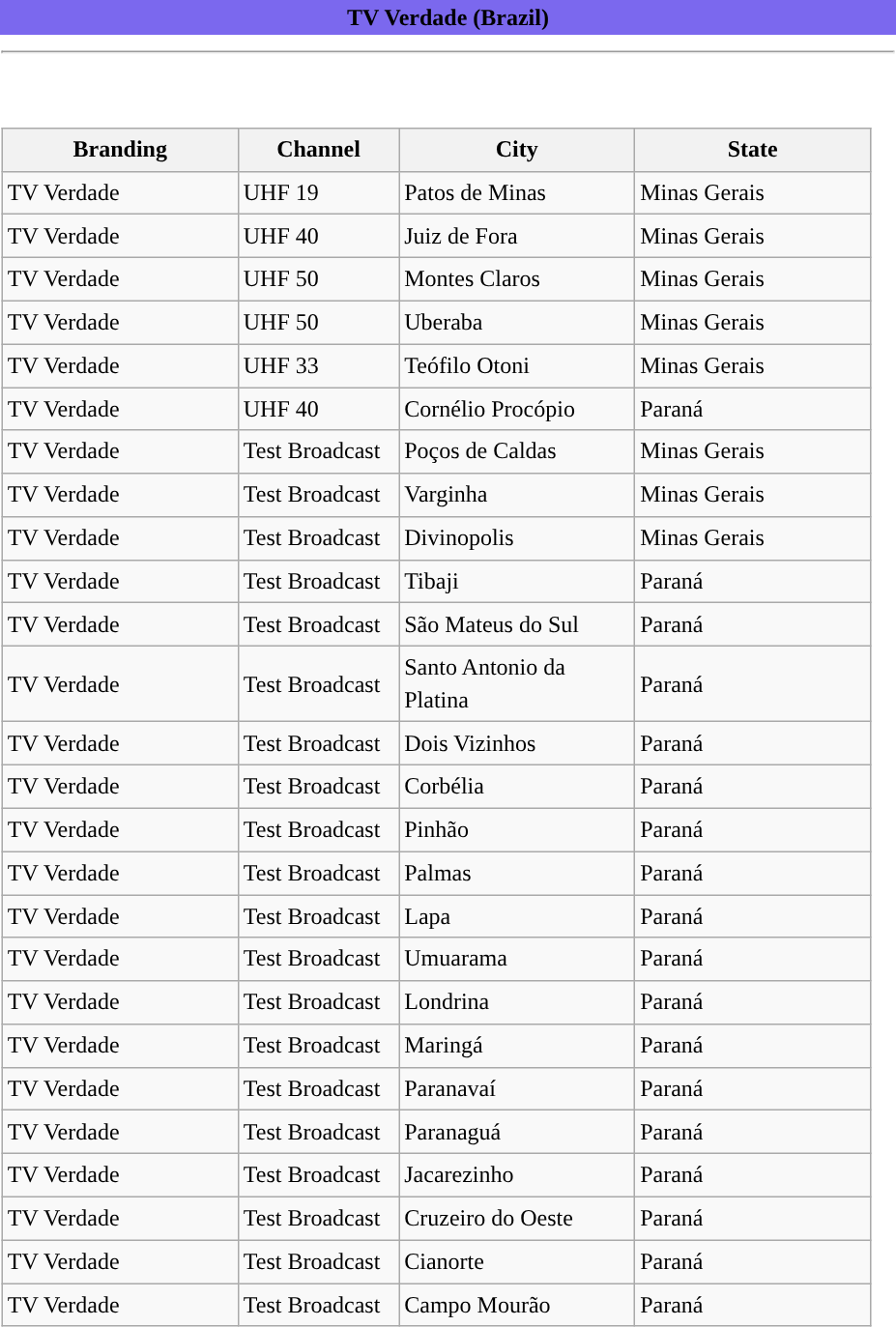<table class="toccolours" style="margin-center:1em; font-size:100%; line-height:1.4em; width:620px;">
<tr>
<th colspan="1" style="text-align:center; background:#7B68EE;"><span><strong>TV Verdade (Brazil)</strong></span></th>
</tr>
<tr>
<td colspan="1"><hr></td>
</tr>
<tr>
<td><br><table class="wikitable sortable float center" style="width:600px;">
<tr>
<th scope="col" style="width: 150px;">Branding</th>
<th scope="col" style="width: 100px;">Channel</th>
<th scope="col" style="width: 150px;">City</th>
<th scope="col" style="width: 150px;">State</th>
</tr>
<tr>
<td>TV Verdade</td>
<td>UHF 19</td>
<td>Patos de Minas</td>
<td>Minas Gerais</td>
</tr>
<tr>
<td>TV Verdade</td>
<td>UHF 40</td>
<td>Juiz de Fora</td>
<td>Minas Gerais</td>
</tr>
<tr>
<td>TV Verdade</td>
<td>UHF 50</td>
<td>Montes Claros</td>
<td>Minas Gerais</td>
</tr>
<tr>
<td>TV Verdade</td>
<td>UHF 50</td>
<td>Uberaba</td>
<td>Minas Gerais</td>
</tr>
<tr>
<td>TV Verdade</td>
<td>UHF 33</td>
<td>Teófilo Otoni</td>
<td>Minas Gerais</td>
</tr>
<tr>
<td>TV Verdade</td>
<td>UHF 40</td>
<td>Cornélio Procópio</td>
<td>Paraná</td>
</tr>
<tr>
<td>TV Verdade</td>
<td>Test Broadcast</td>
<td>Poços de Caldas</td>
<td>Minas Gerais</td>
</tr>
<tr>
<td>TV Verdade</td>
<td>Test Broadcast</td>
<td>Varginha</td>
<td>Minas Gerais</td>
</tr>
<tr>
<td>TV Verdade</td>
<td>Test Broadcast</td>
<td>Divinopolis</td>
<td>Minas Gerais</td>
</tr>
<tr>
<td>TV Verdade</td>
<td>Test Broadcast</td>
<td>Tibaji</td>
<td>Paraná</td>
</tr>
<tr>
<td>TV Verdade</td>
<td>Test Broadcast</td>
<td>São Mateus do Sul</td>
<td>Paraná</td>
</tr>
<tr>
<td>TV Verdade</td>
<td>Test Broadcast</td>
<td>Santo Antonio da Platina</td>
<td>Paraná</td>
</tr>
<tr>
<td>TV Verdade</td>
<td>Test Broadcast</td>
<td>Dois Vizinhos</td>
<td>Paraná</td>
</tr>
<tr>
<td>TV Verdade</td>
<td>Test Broadcast</td>
<td>Corbélia</td>
<td>Paraná</td>
</tr>
<tr>
<td>TV Verdade</td>
<td>Test Broadcast</td>
<td>Pinhão</td>
<td>Paraná</td>
</tr>
<tr>
<td>TV Verdade</td>
<td>Test Broadcast</td>
<td>Palmas</td>
<td>Paraná</td>
</tr>
<tr>
<td>TV Verdade</td>
<td>Test Broadcast</td>
<td>Lapa</td>
<td>Paraná</td>
</tr>
<tr>
<td>TV Verdade</td>
<td>Test Broadcast</td>
<td>Umuarama</td>
<td>Paraná</td>
</tr>
<tr>
<td>TV Verdade</td>
<td>Test Broadcast</td>
<td>Londrina</td>
<td>Paraná</td>
</tr>
<tr>
<td>TV Verdade</td>
<td>Test Broadcast</td>
<td>Maringá</td>
<td>Paraná</td>
</tr>
<tr>
<td>TV Verdade</td>
<td>Test Broadcast</td>
<td>Paranavaí</td>
<td>Paraná</td>
</tr>
<tr>
<td>TV Verdade</td>
<td>Test Broadcast</td>
<td>Paranaguá</td>
<td>Paraná</td>
</tr>
<tr>
<td>TV Verdade</td>
<td>Test Broadcast</td>
<td>Jacarezinho</td>
<td>Paraná</td>
</tr>
<tr>
<td>TV Verdade</td>
<td>Test Broadcast</td>
<td>Cruzeiro do Oeste</td>
<td>Paraná</td>
</tr>
<tr>
<td>TV Verdade</td>
<td>Test Broadcast</td>
<td>Cianorte</td>
<td>Paraná</td>
</tr>
<tr>
<td>TV Verdade</td>
<td>Test Broadcast</td>
<td>Campo Mourão</td>
<td>Paraná</td>
</tr>
</table>
</td>
</tr>
</table>
